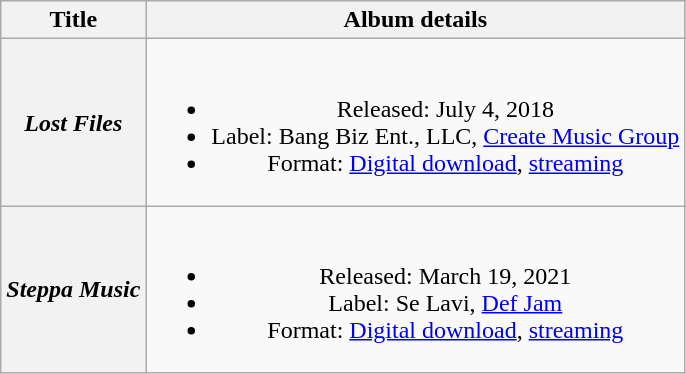<table class="wikitable plainrowheaders" style="text-align:center;">
<tr>
<th rowspan="1">Title</th>
<th rowspan="1">Album details</th>
</tr>
<tr>
<th scope="row"><em>Lost Files</em></th>
<td><br><ul><li>Released: July 4, 2018</li><li>Label: Bang Biz Ent., LLC, <a href='#'>Create Music Group</a></li><li>Format: <a href='#'>Digital download</a>, <a href='#'>streaming</a></li></ul></td>
</tr>
<tr>
<th scope="row"><em>Steppa Music</em></th>
<td><br><ul><li>Released: March 19, 2021</li><li>Label: Se Lavi, <a href='#'>Def Jam</a></li><li>Format: <a href='#'>Digital download</a>, <a href='#'>streaming</a></li></ul></td>
</tr>
</table>
